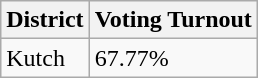<table class="wikitable sortable">
<tr>
<th>District</th>
<th>Voting Turnout</th>
</tr>
<tr>
<td>Kutch</td>
<td>67.77%</td>
</tr>
</table>
